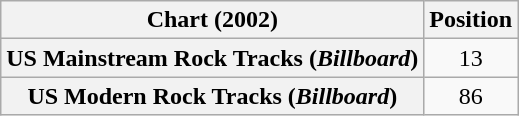<table class="wikitable plainrowheaders" style="text-align:center">
<tr>
<th scope="col">Chart (2002)</th>
<th scope="col">Position</th>
</tr>
<tr>
<th scope="row">US Mainstream Rock Tracks (<em>Billboard</em>)</th>
<td>13</td>
</tr>
<tr>
<th scope="row">US Modern Rock Tracks (<em>Billboard</em>)</th>
<td>86</td>
</tr>
</table>
